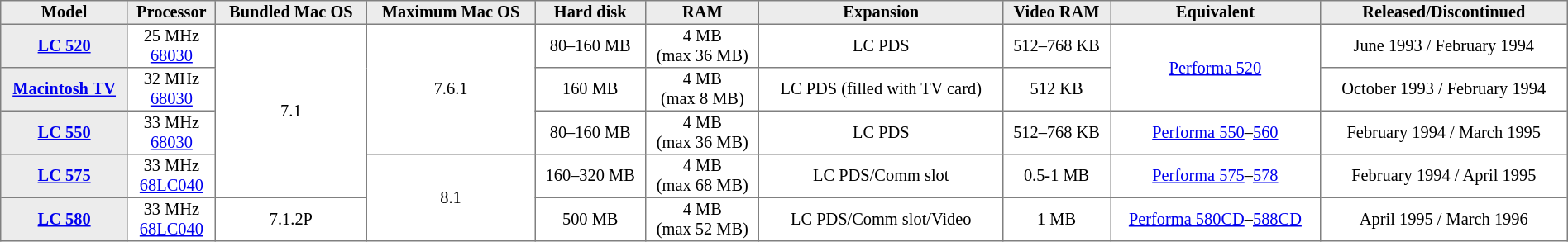<table border="1" cellpadding="1" cellspacing="0" style="font-size: 85%; border: gray solid 1px; border-collapse: collapse; text-align: center; width: 100%">
<tr>
<th style="background: #ececec">Model</th>
<th style="background: #ececec">Processor</th>
<th style="background: #ececec">Bundled Mac OS</th>
<th style="background: #ececec">Maximum Mac OS</th>
<th style="background: #ececec">Hard disk</th>
<th style="background: #ececec">RAM</th>
<th style="background: #ececec">Expansion</th>
<th style="background: #ececec">Video RAM</th>
<th style="background: #ececec">Equivalent</th>
<th style="background: #ececec">Released/Discontinued</th>
</tr>
<tr>
<th style="background: #ececec"><a href='#'>LC 520</a></th>
<td>25 MHz<br><a href='#'>68030</a></td>
<td rowspan=4>7.1</td>
<td rowspan=3>7.6.1</td>
<td>80–160 MB</td>
<td>4 MB<br>(max 36 MB)</td>
<td>LC PDS</td>
<td>512–768 KB</td>
<td rowspan=2><a href='#'>Performa 520</a></td>
<td>June 1993 / February 1994</td>
</tr>
<tr>
<th style="background: #ececec"><a href='#'>Macintosh TV</a></th>
<td>32 MHz<br><a href='#'>68030</a></td>
<td>160 MB</td>
<td>4 MB<br>(max 8 MB)</td>
<td>LC PDS (filled with TV card)</td>
<td>512 KB</td>
<td>October 1993 / February 1994</td>
</tr>
<tr>
<th style="background: #ececec"><a href='#'>LC 550</a></th>
<td>33 MHz<br><a href='#'>68030</a></td>
<td>80–160 MB</td>
<td>4 MB<br>(max 36 MB)</td>
<td>LC PDS</td>
<td>512–768 KB</td>
<td><a href='#'>Performa 550</a>–<a href='#'>560</a></td>
<td>February 1994 / March 1995</td>
</tr>
<tr>
<th style="background: #ececec"><a href='#'>LC 575</a></th>
<td>33 MHz<br><a href='#'>68LC040</a></td>
<td rowspan=2>8.1</td>
<td>160–320 MB</td>
<td>4 MB<br>(max 68 MB)</td>
<td>LC PDS/Comm slot</td>
<td>0.5-1 MB</td>
<td><a href='#'>Performa 575</a>–<a href='#'>578</a></td>
<td>February 1994 / April 1995</td>
</tr>
<tr>
<th style="background: #ececec"><a href='#'>LC 580</a></th>
<td>33 MHz<br><a href='#'>68LC040</a></td>
<td>7.1.2P</td>
<td>500 MB</td>
<td>4 MB<br>(max 52 MB)</td>
<td>LC PDS/Comm slot/Video</td>
<td>1 MB</td>
<td><a href='#'>Performa 580CD</a>–<a href='#'>588CD</a></td>
<td>April 1995 / March 1996</td>
</tr>
</table>
